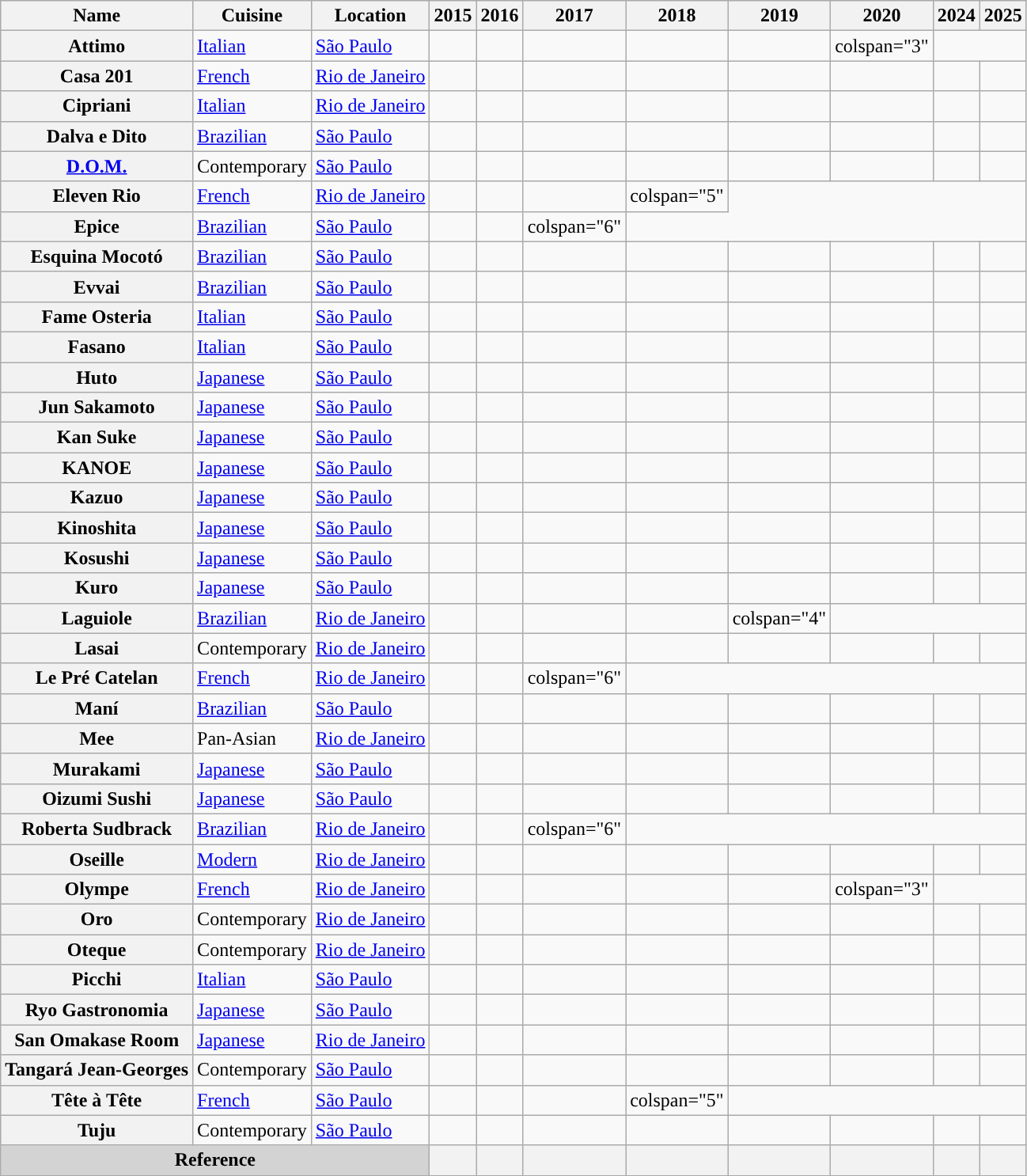<table class="wikitable sortable plainrowheaders" style="text-align:left;"">
<tr>
<th scope="col">Name</th>
<th scope="col">Cuisine</th>
<th scope="col">Location</th>
<th scope="col">2015</th>
<th scope="col">2016</th>
<th scope="col">2017</th>
<th scope="col">2018</th>
<th scope="col">2019</th>
<th scope="col">2020</th>
<th scope="col">2024</th>
<th scope="col">2025</th>
</tr>
<tr>
<th scope="row">Attimo</th>
<td><a href='#'>Italian</a></td>
<td><a href='#'>São Paulo</a></td>
<td></td>
<td></td>
<td></td>
<td></td>
<td></td>
<td>colspan="3" </td>
</tr>
<tr>
<th scope="row">Casa 201</th>
<td><a href='#'>French</a></td>
<td><a href='#'>Rio de Janeiro</a></td>
<td></td>
<td></td>
<td></td>
<td></td>
<td></td>
<td></td>
<td></td>
<td></td>
</tr>
<tr>
<th scope="row">Cipriani</th>
<td><a href='#'>Italian</a></td>
<td><a href='#'>Rio de Janeiro</a></td>
<td></td>
<td></td>
<td></td>
<td></td>
<td></td>
<td></td>
<td></td>
<td></td>
</tr>
<tr>
<th scope="row">Dalva e Dito</th>
<td><a href='#'>Brazilian</a></td>
<td><a href='#'>São Paulo</a></td>
<td></td>
<td></td>
<td></td>
<td></td>
<td></td>
<td></td>
<td></td>
<td></td>
</tr>
<tr>
<th scope="row"><a href='#'>D.O.M.</a></th>
<td>Contemporary</td>
<td><a href='#'>São Paulo</a></td>
<td></td>
<td></td>
<td></td>
<td></td>
<td></td>
<td></td>
<td></td>
<td></td>
</tr>
<tr>
<th scope="row">Eleven Rio</th>
<td><a href='#'>French</a></td>
<td><a href='#'>Rio de Janeiro</a></td>
<td></td>
<td></td>
<td></td>
<td>colspan="5" </td>
</tr>
<tr>
<th scope="row">Epice</th>
<td><a href='#'>Brazilian</a></td>
<td><a href='#'>São Paulo</a></td>
<td></td>
<td></td>
<td>colspan="6" </td>
</tr>
<tr>
<th scope="row">Esquina Mocotó</th>
<td><a href='#'>Brazilian</a></td>
<td><a href='#'>São Paulo</a></td>
<td></td>
<td></td>
<td></td>
<td></td>
<td></td>
<td></td>
<td></td>
<td></td>
</tr>
<tr>
<th scope="row">Evvai</th>
<td><a href='#'>Brazilian</a></td>
<td><a href='#'>São Paulo</a></td>
<td></td>
<td></td>
<td></td>
<td></td>
<td></td>
<td></td>
<td></td>
<td></td>
</tr>
<tr>
<th scope="row">Fame Osteria</th>
<td><a href='#'>Italian</a></td>
<td><a href='#'>São Paulo</a></td>
<td></td>
<td></td>
<td></td>
<td></td>
<td></td>
<td></td>
<td></td>
<td></td>
</tr>
<tr>
<th scope="row">Fasano</th>
<td><a href='#'>Italian</a></td>
<td><a href='#'>São Paulo</a></td>
<td></td>
<td></td>
<td></td>
<td></td>
<td></td>
<td></td>
<td></td>
<td></td>
</tr>
<tr>
<th scope="row">Huto</th>
<td><a href='#'>Japanese</a></td>
<td><a href='#'>São Paulo</a></td>
<td></td>
<td></td>
<td></td>
<td></td>
<td></td>
<td></td>
<td></td>
<td></td>
</tr>
<tr>
<th scope="row">Jun Sakamoto</th>
<td><a href='#'>Japanese</a></td>
<td><a href='#'>São Paulo</a></td>
<td></td>
<td></td>
<td></td>
<td></td>
<td></td>
<td></td>
<td></td>
<td></td>
</tr>
<tr>
<th scope="row">Kan Suke</th>
<td><a href='#'>Japanese</a></td>
<td><a href='#'>São Paulo</a></td>
<td></td>
<td></td>
<td></td>
<td></td>
<td></td>
<td></td>
<td></td>
<td></td>
</tr>
<tr>
<th scope="row">KANOE</th>
<td><a href='#'>Japanese</a></td>
<td><a href='#'>São Paulo</a></td>
<td></td>
<td></td>
<td></td>
<td></td>
<td></td>
<td></td>
<td></td>
<td></td>
</tr>
<tr>
<th scope="row">Kazuo</th>
<td><a href='#'>Japanese</a></td>
<td><a href='#'>São Paulo</a></td>
<td></td>
<td></td>
<td></td>
<td></td>
<td></td>
<td></td>
<td></td>
<td></td>
</tr>
<tr>
<th scope="row">Kinoshita</th>
<td><a href='#'>Japanese</a></td>
<td><a href='#'>São Paulo</a></td>
<td></td>
<td></td>
<td></td>
<td></td>
<td></td>
<td></td>
<td></td>
<td></td>
</tr>
<tr>
<th scope="row">Kosushi</th>
<td><a href='#'>Japanese</a></td>
<td><a href='#'>São Paulo</a></td>
<td></td>
<td></td>
<td></td>
<td></td>
<td></td>
<td></td>
<td></td>
<td></td>
</tr>
<tr>
<th scope="row">Kuro</th>
<td><a href='#'>Japanese</a></td>
<td><a href='#'>São Paulo</a></td>
<td></td>
<td></td>
<td></td>
<td></td>
<td></td>
<td></td>
<td></td>
<td></td>
</tr>
<tr>
<th scope="row">Laguiole</th>
<td><a href='#'>Brazilian</a></td>
<td><a href='#'>Rio de Janeiro</a></td>
<td></td>
<td></td>
<td></td>
<td></td>
<td>colspan="4" </td>
</tr>
<tr>
<th scope="row">Lasai</th>
<td>Contemporary</td>
<td><a href='#'>Rio de Janeiro</a></td>
<td></td>
<td></td>
<td></td>
<td></td>
<td></td>
<td></td>
<td></td>
<td></td>
</tr>
<tr>
<th scope="row">Le Pré Catelan</th>
<td><a href='#'>French</a></td>
<td><a href='#'>Rio de Janeiro</a></td>
<td></td>
<td></td>
<td>colspan="6" </td>
</tr>
<tr>
<th scope="row">Maní</th>
<td><a href='#'>Brazilian</a></td>
<td><a href='#'>São Paulo</a></td>
<td></td>
<td></td>
<td></td>
<td></td>
<td></td>
<td></td>
<td></td>
<td></td>
</tr>
<tr>
<th scope="row">Mee</th>
<td>Pan-Asian</td>
<td><a href='#'>Rio de Janeiro</a></td>
<td></td>
<td></td>
<td></td>
<td></td>
<td></td>
<td></td>
<td></td>
<td></td>
</tr>
<tr>
<th scope="row">Murakami</th>
<td><a href='#'>Japanese</a></td>
<td><a href='#'>São Paulo</a></td>
<td></td>
<td></td>
<td></td>
<td></td>
<td></td>
<td></td>
<td></td>
<td></td>
</tr>
<tr>
<th scope="row">Oizumi Sushi</th>
<td><a href='#'>Japanese</a></td>
<td><a href='#'>São Paulo</a></td>
<td></td>
<td></td>
<td></td>
<td></td>
<td></td>
<td></td>
<td></td>
<td></td>
</tr>
<tr>
<th scope="row">Roberta Sudbrack</th>
<td><a href='#'>Brazilian</a></td>
<td><a href='#'>Rio de Janeiro</a></td>
<td></td>
<td></td>
<td>colspan="6" </td>
</tr>
<tr>
<th scope="row">Oseille</th>
<td><a href='#'>Modern</a></td>
<td><a href='#'>Rio de Janeiro</a></td>
<td></td>
<td></td>
<td></td>
<td></td>
<td></td>
<td></td>
<td></td>
<td></td>
</tr>
<tr>
<th scope="row">Olympe</th>
<td><a href='#'>French</a></td>
<td><a href='#'>Rio de Janeiro</a></td>
<td></td>
<td></td>
<td></td>
<td></td>
<td></td>
<td>colspan="3" </td>
</tr>
<tr>
<th scope="row">Oro</th>
<td>Contemporary</td>
<td><a href='#'>Rio de Janeiro</a></td>
<td></td>
<td></td>
<td></td>
<td></td>
<td></td>
<td></td>
<td></td>
<td></td>
</tr>
<tr>
<th scope="row">Oteque</th>
<td>Contemporary</td>
<td><a href='#'>Rio de Janeiro</a></td>
<td></td>
<td></td>
<td></td>
<td></td>
<td></td>
<td></td>
<td></td>
<td></td>
</tr>
<tr>
<th scope="row">Picchi</th>
<td><a href='#'>Italian</a></td>
<td><a href='#'>São Paulo</a></td>
<td></td>
<td></td>
<td></td>
<td></td>
<td></td>
<td></td>
<td></td>
<td></td>
</tr>
<tr>
<th scope="row">Ryo Gastronomia</th>
<td><a href='#'>Japanese</a></td>
<td><a href='#'>São Paulo</a></td>
<td></td>
<td></td>
<td></td>
<td></td>
<td></td>
<td></td>
<td></td>
<td></td>
</tr>
<tr>
<th scope="row">San Omakase Room</th>
<td><a href='#'>Japanese</a></td>
<td><a href='#'>Rio de Janeiro</a></td>
<td></td>
<td></td>
<td></td>
<td></td>
<td></td>
<td></td>
<td></td>
<td></td>
</tr>
<tr>
<th scope="row">Tangará Jean-Georges</th>
<td>Contemporary</td>
<td><a href='#'>São Paulo</a></td>
<td></td>
<td></td>
<td></td>
<td></td>
<td></td>
<td></td>
<td></td>
<td></td>
</tr>
<tr>
<th scope="row">Tête à Tête</th>
<td><a href='#'>French</a></td>
<td><a href='#'>São Paulo</a></td>
<td></td>
<td></td>
<td></td>
<td>colspan="5" </td>
</tr>
<tr>
<th scope="row">Tuju</th>
<td>Contemporary</td>
<td><a href='#'>São Paulo</a></td>
<td></td>
<td></td>
<td></td>
<td></td>
<td></td>
<td></td>
<td></td>
<td></td>
</tr>
<tr>
<th colspan="3" style="text-align: center;background: lightgray;">Reference</th>
<th></th>
<th></th>
<th></th>
<th></th>
<th></th>
<th></th>
<th></th>
<th></th>
</tr>
</table>
